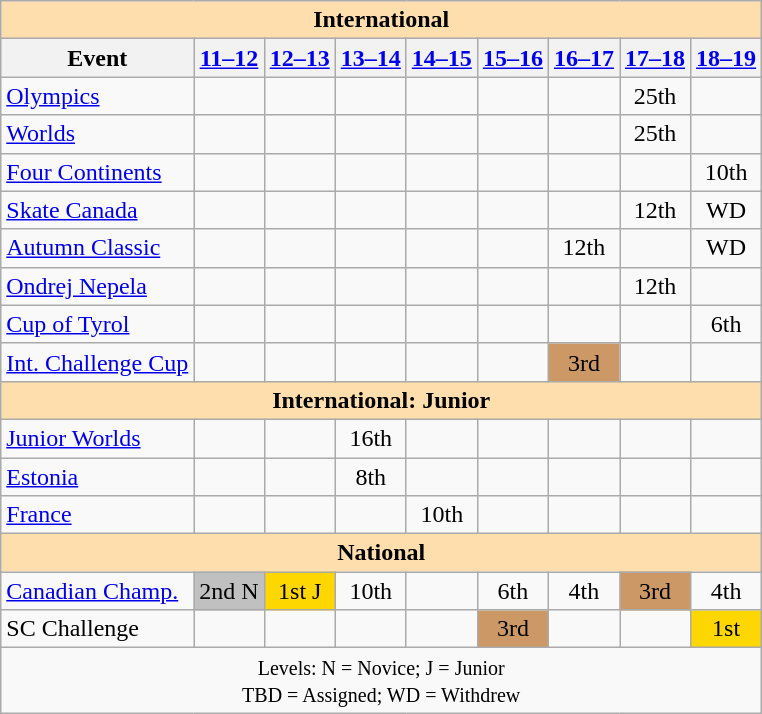<table class="wikitable" style="text-align:center">
<tr>
<th style="background-color: #ffdead; " colspan=9 align=center>International</th>
</tr>
<tr>
<th>Event</th>
<th><a href='#'>11–12</a></th>
<th><a href='#'>12–13</a></th>
<th><a href='#'>13–14</a></th>
<th><a href='#'>14–15</a></th>
<th><a href='#'>15–16</a></th>
<th><a href='#'>16–17</a></th>
<th><a href='#'>17–18</a></th>
<th><a href='#'>18–19</a></th>
</tr>
<tr>
<td align=left><a href='#'>Olympics</a></td>
<td></td>
<td></td>
<td></td>
<td></td>
<td></td>
<td></td>
<td>25th</td>
<td></td>
</tr>
<tr>
<td align=left><a href='#'>Worlds</a></td>
<td></td>
<td></td>
<td></td>
<td></td>
<td></td>
<td></td>
<td>25th</td>
<td></td>
</tr>
<tr>
<td align=left><a href='#'>Four Continents</a></td>
<td></td>
<td></td>
<td></td>
<td></td>
<td></td>
<td></td>
<td></td>
<td>10th</td>
</tr>
<tr>
<td align=left> <a href='#'>Skate Canada</a></td>
<td></td>
<td></td>
<td></td>
<td></td>
<td></td>
<td></td>
<td>12th</td>
<td>WD</td>
</tr>
<tr>
<td align=left> <a href='#'>Autumn Classic</a></td>
<td></td>
<td></td>
<td></td>
<td></td>
<td></td>
<td>12th</td>
<td></td>
<td>WD</td>
</tr>
<tr>
<td align=left> <a href='#'>Ondrej Nepela</a></td>
<td></td>
<td></td>
<td></td>
<td></td>
<td></td>
<td></td>
<td>12th</td>
<td></td>
</tr>
<tr>
<td align=left><a href='#'>Cup of Tyrol</a></td>
<td></td>
<td></td>
<td></td>
<td></td>
<td></td>
<td></td>
<td></td>
<td>6th</td>
</tr>
<tr>
<td align=left><a href='#'>Int. Challenge Cup</a></td>
<td></td>
<td></td>
<td></td>
<td></td>
<td></td>
<td bgcolor=cc9966>3rd</td>
<td></td>
<td></td>
</tr>
<tr>
<th style="background-color: #ffdead; " colspan=9 align=center>International: Junior</th>
</tr>
<tr>
<td align=left><a href='#'>Junior Worlds</a></td>
<td></td>
<td></td>
<td>16th</td>
<td></td>
<td></td>
<td></td>
<td></td>
<td></td>
</tr>
<tr>
<td align=left> <a href='#'>Estonia</a></td>
<td></td>
<td></td>
<td>8th</td>
<td></td>
<td></td>
<td></td>
<td></td>
<td></td>
</tr>
<tr>
<td align=left> <a href='#'>France</a></td>
<td></td>
<td></td>
<td></td>
<td>10th</td>
<td></td>
<td></td>
<td></td>
<td></td>
</tr>
<tr>
<th style="background-color: #ffdead; " colspan=9 align=center>National</th>
</tr>
<tr>
<td align=left><a href='#'>Canadian Champ.</a></td>
<td bgcolor=silver>2nd N</td>
<td bgcolor=gold>1st J</td>
<td>10th</td>
<td></td>
<td>6th</td>
<td>4th</td>
<td bgcolor=cc9966>3rd</td>
<td>4th</td>
</tr>
<tr>
<td align=left>SC Challenge</td>
<td></td>
<td></td>
<td></td>
<td></td>
<td bgcolor=cc9966>3rd</td>
<td></td>
<td></td>
<td bgcolor=gold>1st</td>
</tr>
<tr>
<td colspan=9 align=center><small> Levels: N = Novice; J = Junior <br> TBD = Assigned; WD = Withdrew </small></td>
</tr>
</table>
